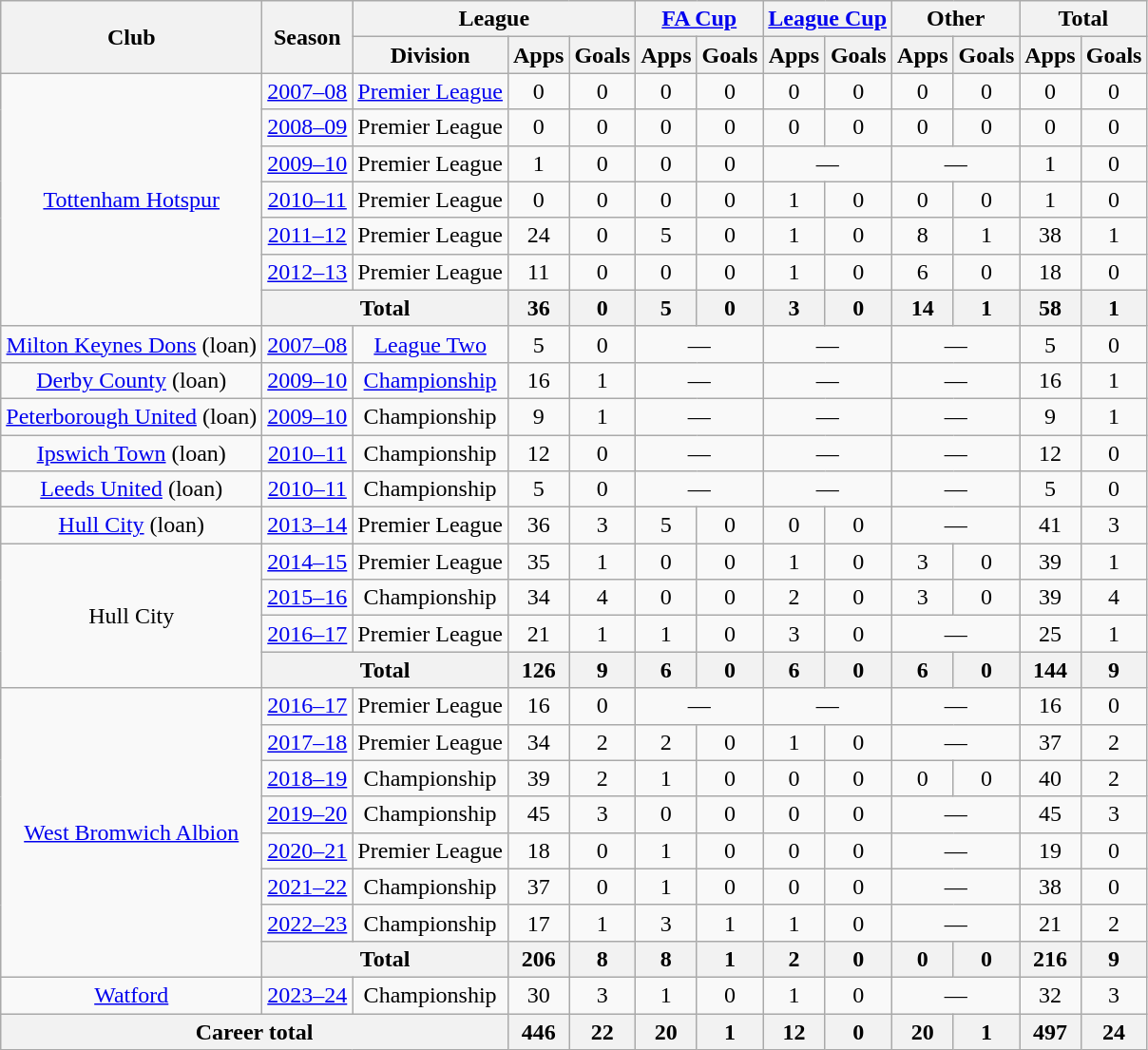<table class="wikitable" style="text-align: center;">
<tr>
<th rowspan="2">Club</th>
<th rowspan="2">Season</th>
<th colspan="3">League</th>
<th colspan="2"><a href='#'>FA Cup</a></th>
<th colspan="2"><a href='#'>League Cup</a></th>
<th colspan="2">Other</th>
<th colspan="2">Total</th>
</tr>
<tr>
<th>Division</th>
<th>Apps</th>
<th>Goals</th>
<th>Apps</th>
<th>Goals</th>
<th>Apps</th>
<th>Goals</th>
<th>Apps</th>
<th>Goals</th>
<th>Apps</th>
<th>Goals</th>
</tr>
<tr>
<td rowspan="7"><a href='#'>Tottenham Hotspur</a></td>
<td><a href='#'>2007–08</a></td>
<td><a href='#'>Premier League</a></td>
<td>0</td>
<td>0</td>
<td>0</td>
<td>0</td>
<td>0</td>
<td>0</td>
<td>0</td>
<td>0</td>
<td>0</td>
<td>0</td>
</tr>
<tr>
<td><a href='#'>2008–09</a></td>
<td>Premier League</td>
<td>0</td>
<td>0</td>
<td>0</td>
<td>0</td>
<td>0</td>
<td>0</td>
<td>0</td>
<td>0</td>
<td>0</td>
<td>0</td>
</tr>
<tr>
<td><a href='#'>2009–10</a></td>
<td>Premier League</td>
<td>1</td>
<td>0</td>
<td>0</td>
<td>0</td>
<td colspan="2">—</td>
<td colspan="2">—</td>
<td>1</td>
<td>0</td>
</tr>
<tr>
<td><a href='#'>2010–11</a></td>
<td>Premier League</td>
<td>0</td>
<td>0</td>
<td>0</td>
<td>0</td>
<td>1</td>
<td>0</td>
<td>0</td>
<td>0</td>
<td>1</td>
<td>0</td>
</tr>
<tr>
<td><a href='#'>2011–12</a></td>
<td>Premier League</td>
<td>24</td>
<td>0</td>
<td>5</td>
<td>0</td>
<td>1</td>
<td>0</td>
<td>8</td>
<td>1</td>
<td>38</td>
<td>1</td>
</tr>
<tr>
<td><a href='#'>2012–13</a></td>
<td>Premier League</td>
<td>11</td>
<td>0</td>
<td>0</td>
<td>0</td>
<td>1</td>
<td>0</td>
<td>6</td>
<td>0</td>
<td>18</td>
<td>0</td>
</tr>
<tr>
<th colspan="2">Total</th>
<th>36</th>
<th>0</th>
<th>5</th>
<th>0</th>
<th>3</th>
<th>0</th>
<th>14</th>
<th>1</th>
<th>58</th>
<th>1</th>
</tr>
<tr>
<td><a href='#'>Milton Keynes Dons</a> (loan)</td>
<td><a href='#'>2007–08</a></td>
<td><a href='#'>League Two</a></td>
<td>5</td>
<td>0</td>
<td colspan="2">—</td>
<td colspan="2">—</td>
<td colspan="2">—</td>
<td>5</td>
<td>0</td>
</tr>
<tr>
<td><a href='#'>Derby County</a> (loan)</td>
<td><a href='#'>2009–10</a></td>
<td><a href='#'>Championship</a></td>
<td>16</td>
<td>1</td>
<td colspan="2">—</td>
<td colspan=2">—</td>
<td colspan="2">—</td>
<td>16</td>
<td>1</td>
</tr>
<tr>
<td><a href='#'>Peterborough United</a> (loan)</td>
<td><a href='#'>2009–10</a></td>
<td>Championship</td>
<td>9</td>
<td>1</td>
<td colspan="2">—</td>
<td colspan="2">—</td>
<td colspan="2">—</td>
<td>9</td>
<td>1</td>
</tr>
<tr>
<td><a href='#'>Ipswich Town</a> (loan)</td>
<td><a href='#'>2010–11</a></td>
<td>Championship</td>
<td>12</td>
<td>0</td>
<td colspan="2">—</td>
<td colspan="2">—</td>
<td colspan="2">—</td>
<td>12</td>
<td>0</td>
</tr>
<tr>
<td><a href='#'>Leeds United</a> (loan)</td>
<td><a href='#'>2010–11</a></td>
<td>Championship</td>
<td>5</td>
<td>0</td>
<td colspan="2">—</td>
<td colspan="2">—</td>
<td colspan="2">—</td>
<td>5</td>
<td>0</td>
</tr>
<tr>
<td><a href='#'>Hull City</a> (loan)</td>
<td><a href='#'>2013–14</a></td>
<td>Premier League</td>
<td>36</td>
<td>3</td>
<td>5</td>
<td>0</td>
<td>0</td>
<td>0</td>
<td colspan="2">—</td>
<td>41</td>
<td>3</td>
</tr>
<tr>
<td rowspan="4">Hull City</td>
<td><a href='#'>2014–15</a></td>
<td>Premier League</td>
<td>35</td>
<td>1</td>
<td>0</td>
<td>0</td>
<td>1</td>
<td>0</td>
<td>3</td>
<td>0</td>
<td>39</td>
<td>1</td>
</tr>
<tr>
<td><a href='#'>2015–16</a></td>
<td>Championship</td>
<td>34</td>
<td>4</td>
<td>0</td>
<td>0</td>
<td>2</td>
<td>0</td>
<td>3</td>
<td>0</td>
<td>39</td>
<td>4</td>
</tr>
<tr>
<td><a href='#'>2016–17</a></td>
<td>Premier League</td>
<td>21</td>
<td>1</td>
<td>1</td>
<td>0</td>
<td>3</td>
<td>0</td>
<td colspan="2">—</td>
<td>25</td>
<td>1</td>
</tr>
<tr>
<th colspan="2">Total</th>
<th>126</th>
<th>9</th>
<th>6</th>
<th>0</th>
<th>6</th>
<th>0</th>
<th>6</th>
<th>0</th>
<th>144</th>
<th>9</th>
</tr>
<tr>
<td rowspan="8"><a href='#'>West Bromwich Albion</a></td>
<td><a href='#'>2016–17</a></td>
<td>Premier League</td>
<td>16</td>
<td>0</td>
<td colspan="2">—</td>
<td colspan="2">—</td>
<td colspan="2">—</td>
<td>16</td>
<td>0</td>
</tr>
<tr>
<td><a href='#'>2017–18</a></td>
<td>Premier League</td>
<td>34</td>
<td>2</td>
<td>2</td>
<td>0</td>
<td>1</td>
<td>0</td>
<td colspan="2">—</td>
<td>37</td>
<td>2</td>
</tr>
<tr>
<td><a href='#'>2018–19</a></td>
<td>Championship</td>
<td>39</td>
<td>2</td>
<td>1</td>
<td>0</td>
<td>0</td>
<td>0</td>
<td>0</td>
<td>0</td>
<td>40</td>
<td>2</td>
</tr>
<tr>
<td><a href='#'>2019–20</a></td>
<td>Championship</td>
<td>45</td>
<td>3</td>
<td>0</td>
<td>0</td>
<td>0</td>
<td>0</td>
<td colspan="2">—</td>
<td>45</td>
<td>3</td>
</tr>
<tr>
<td><a href='#'>2020–21</a></td>
<td>Premier League</td>
<td>18</td>
<td>0</td>
<td>1</td>
<td>0</td>
<td>0</td>
<td>0</td>
<td colspan="2">—</td>
<td>19</td>
<td>0</td>
</tr>
<tr>
<td><a href='#'>2021–22</a></td>
<td>Championship</td>
<td>37</td>
<td>0</td>
<td>1</td>
<td>0</td>
<td>0</td>
<td>0</td>
<td colspan="2">—</td>
<td>38</td>
<td>0</td>
</tr>
<tr>
<td><a href='#'>2022–23</a></td>
<td>Championship</td>
<td>17</td>
<td>1</td>
<td>3</td>
<td>1</td>
<td>1</td>
<td>0</td>
<td colspan="2">—</td>
<td>21</td>
<td>2</td>
</tr>
<tr>
<th colspan="2">Total</th>
<th>206</th>
<th>8</th>
<th>8</th>
<th>1</th>
<th>2</th>
<th>0</th>
<th>0</th>
<th>0</th>
<th>216</th>
<th>9</th>
</tr>
<tr>
<td><a href='#'>Watford</a></td>
<td><a href='#'>2023–24</a></td>
<td>Championship</td>
<td>30</td>
<td>3</td>
<td>1</td>
<td>0</td>
<td>1</td>
<td>0</td>
<td colspan="2">—</td>
<td>32</td>
<td>3</td>
</tr>
<tr>
<th colspan="3">Career total</th>
<th>446</th>
<th>22</th>
<th>20</th>
<th>1</th>
<th>12</th>
<th>0</th>
<th>20</th>
<th>1</th>
<th>497</th>
<th>24</th>
</tr>
</table>
